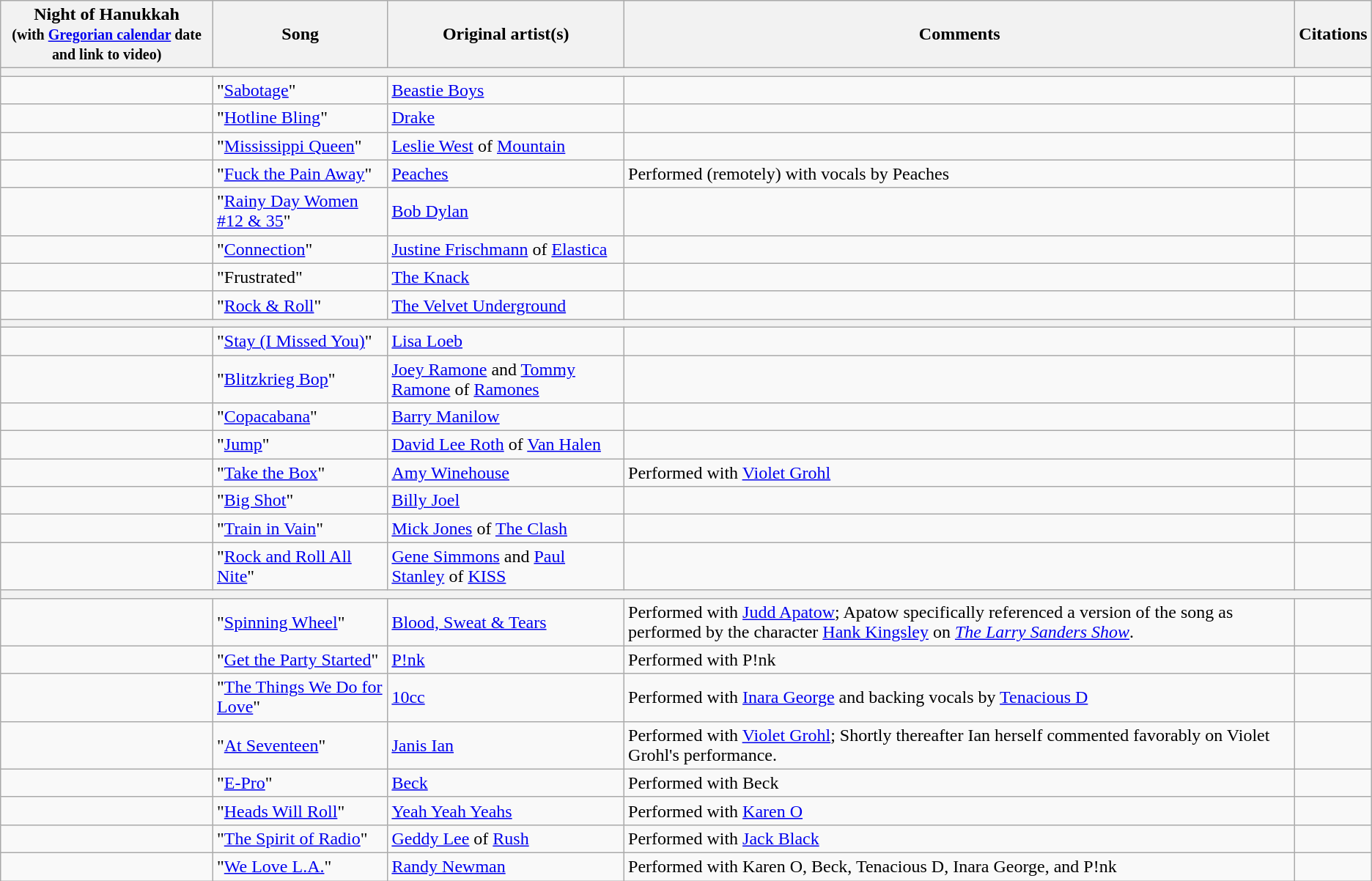<table class="wikitable">
<tr>
<th>Night of Hanukkah<br><small>(with <a href='#'>Gregorian calendar</a> date and link to video)</small></th>
<th>Song</th>
<th>Original artist(s)</th>
<th>Comments</th>
<th>Citations</th>
</tr>
<tr>
<th colspan="5"></th>
</tr>
<tr>
<td></td>
<td>"<a href='#'>Sabotage</a>"</td>
<td><a href='#'>Beastie Boys</a></td>
<td></td>
<td></td>
</tr>
<tr>
<td></td>
<td>"<a href='#'>Hotline Bling</a>"</td>
<td><a href='#'>Drake</a></td>
<td></td>
<td></td>
</tr>
<tr>
<td></td>
<td>"<a href='#'>Mississippi Queen</a>"</td>
<td><a href='#'>Leslie West</a> of <a href='#'>Mountain</a></td>
<td></td>
<td></td>
</tr>
<tr>
<td></td>
<td>"<a href='#'>Fuck the Pain Away</a>"</td>
<td><a href='#'>Peaches</a></td>
<td>Performed (remotely) with vocals by Peaches</td>
<td></td>
</tr>
<tr>
<td></td>
<td>"<a href='#'>Rainy Day Women #12 & 35</a>"</td>
<td><a href='#'>Bob Dylan</a></td>
<td></td>
<td></td>
</tr>
<tr>
<td></td>
<td>"<a href='#'>Connection</a>"</td>
<td><a href='#'>Justine Frischmann</a> of <a href='#'>Elastica</a></td>
<td></td>
<td></td>
</tr>
<tr>
<td></td>
<td>"Frustrated"</td>
<td><a href='#'>The Knack</a></td>
<td></td>
<td></td>
</tr>
<tr>
<td></td>
<td>"<a href='#'>Rock & Roll</a>"</td>
<td><a href='#'>The Velvet Underground</a></td>
<td></td>
<td></td>
</tr>
<tr>
<th colspan="5"></th>
</tr>
<tr>
<td></td>
<td>"<a href='#'>Stay (I Missed You)</a>"</td>
<td><a href='#'>Lisa Loeb</a></td>
<td></td>
<td></td>
</tr>
<tr>
<td></td>
<td>"<a href='#'>Blitzkrieg Bop</a>"</td>
<td><a href='#'>Joey Ramone</a> and <a href='#'>Tommy Ramone</a> of <a href='#'>Ramones</a></td>
<td></td>
<td></td>
</tr>
<tr>
<td></td>
<td>"<a href='#'>Copacabana</a>"</td>
<td><a href='#'>Barry Manilow</a></td>
<td></td>
<td></td>
</tr>
<tr>
<td></td>
<td>"<a href='#'>Jump</a>"</td>
<td><a href='#'>David Lee Roth</a> of <a href='#'>Van Halen</a></td>
<td></td>
<td></td>
</tr>
<tr>
<td></td>
<td>"<a href='#'>Take the Box</a>"</td>
<td><a href='#'>Amy Winehouse</a></td>
<td>Performed with <a href='#'>Violet Grohl</a></td>
<td></td>
</tr>
<tr>
<td></td>
<td>"<a href='#'>Big Shot</a>"</td>
<td><a href='#'>Billy Joel</a></td>
<td></td>
<td></td>
</tr>
<tr>
<td></td>
<td>"<a href='#'>Train in Vain</a>"</td>
<td><a href='#'>Mick Jones</a> of <a href='#'>The Clash</a></td>
<td></td>
<td></td>
</tr>
<tr>
<td></td>
<td>"<a href='#'>Rock and Roll All Nite</a>"</td>
<td><a href='#'>Gene Simmons</a> and <a href='#'>Paul Stanley</a> of <a href='#'>KISS</a></td>
<td></td>
<td></td>
</tr>
<tr>
<th colspan="5"></th>
</tr>
<tr>
<td></td>
<td>"<a href='#'>Spinning Wheel</a>"</td>
<td><a href='#'>Blood, Sweat & Tears</a></td>
<td>Performed with <a href='#'>Judd Apatow</a>; Apatow specifically referenced a version of the song as performed by the character <a href='#'>Hank Kingsley</a> on <em><a href='#'>The Larry Sanders Show</a></em>.</td>
<td></td>
</tr>
<tr>
<td></td>
<td>"<a href='#'>Get the Party Started</a>"</td>
<td><a href='#'>P!nk</a></td>
<td>Performed with P!nk</td>
<td></td>
</tr>
<tr>
<td></td>
<td>"<a href='#'>The Things We Do for Love</a>"</td>
<td><a href='#'>10cc</a></td>
<td>Performed with <a href='#'>Inara George</a> and backing vocals by <a href='#'>Tenacious D</a></td>
<td></td>
</tr>
<tr>
<td></td>
<td>"<a href='#'>At Seventeen</a>"</td>
<td><a href='#'>Janis Ian</a></td>
<td>Performed with <a href='#'>Violet Grohl</a>; Shortly thereafter Ian herself commented favorably on Violet Grohl's performance.</td>
<td></td>
</tr>
<tr>
<td></td>
<td>"<a href='#'>E-Pro</a>"</td>
<td><a href='#'>Beck</a></td>
<td>Performed with Beck</td>
<td></td>
</tr>
<tr>
<td></td>
<td>"<a href='#'>Heads Will Roll</a>"</td>
<td><a href='#'>Yeah Yeah Yeahs</a></td>
<td>Performed with <a href='#'>Karen O</a></td>
<td></td>
</tr>
<tr>
<td></td>
<td>"<a href='#'>The Spirit of Radio</a>"</td>
<td><a href='#'>Geddy Lee</a> of <a href='#'>Rush</a></td>
<td>Performed with <a href='#'>Jack Black</a></td>
<td></td>
</tr>
<tr>
<td></td>
<td>"<a href='#'>We Love L.A.</a>"</td>
<td><a href='#'>Randy Newman</a></td>
<td>Performed with Karen O, Beck, Tenacious D, Inara George, and P!nk</td>
<td></td>
</tr>
</table>
